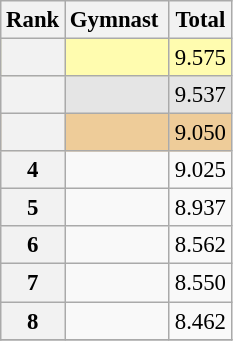<table class="wikitable sortable" style="text-align:center; font-size:95%">
<tr>
<th scope=col>Rank</th>
<th scope=col>Gymnast </th>
<th scope=col>Total</th>
</tr>
<tr bgcolor=fffcaf>
<th scope=row style="text-align:center"></th>
<td align=left> </td>
<td>9.575</td>
</tr>
<tr bgcolor=e5e5e5>
<th scope=row style="text-align:center"></th>
<td align=left> </td>
<td>9.537</td>
</tr>
<tr bgcolor=eecc99>
<th scope=row style="text-align:center"></th>
<td align=left> </td>
<td>9.050</td>
</tr>
<tr>
<th scope=row style="text-align:center">4</th>
<td align=left> </td>
<td>9.025</td>
</tr>
<tr>
<th scope=row style="text-align:center">5</th>
<td align=left> </td>
<td>8.937</td>
</tr>
<tr>
<th scope=row style="text-align:center">6</th>
<td align=left> </td>
<td>8.562</td>
</tr>
<tr>
<th scope=row style="text-align:center">7</th>
<td align=left> </td>
<td>8.550</td>
</tr>
<tr>
<th scope=row style="text-align:center">8</th>
<td align=left> </td>
<td>8.462</td>
</tr>
<tr>
</tr>
</table>
